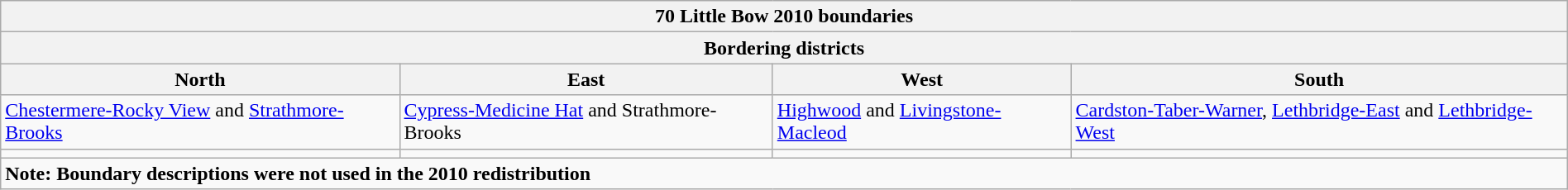<table class="wikitable collapsible collapsed" style="width:100%;">
<tr>
<th colspan=4>70 Little Bow 2010 boundaries</th>
</tr>
<tr>
<th colspan=4>Bordering districts</th>
</tr>
<tr>
<th>North</th>
<th>East</th>
<th>West</th>
<th>South</th>
</tr>
<tr>
<td><a href='#'>Chestermere-Rocky View</a> and <a href='#'>Strathmore-Brooks</a></td>
<td><a href='#'>Cypress-Medicine Hat</a> and Strathmore-Brooks</td>
<td><a href='#'>Highwood</a> and <a href='#'>Livingstone-Macleod</a></td>
<td><a href='#'>Cardston-Taber-Warner</a>, <a href='#'>Lethbridge-East</a> and <a href='#'>Lethbridge-West</a></td>
</tr>
<tr>
<td align=center></td>
<td align=center></td>
<td align=center></td>
<td align=center></td>
</tr>
<tr>
<td colspan=4><strong>Note: Boundary descriptions were not used in the 2010 redistribution</strong></td>
</tr>
</table>
